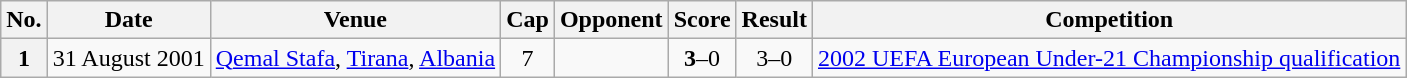<table class="wikitable sortable plainrowheaders">
<tr>
<th scope=col>No.</th>
<th scope=col data-sort-type=date>Date</th>
<th scope=col>Venue</th>
<th scope=col>Cap</th>
<th scope=col>Opponent</th>
<th scope=col>Score</th>
<th scope=col>Result</th>
<th scope=col>Competition</th>
</tr>
<tr>
<th scope=row>1</th>
<td>31 August 2001</td>
<td><a href='#'>Qemal Stafa</a>, <a href='#'>Tirana</a>, <a href='#'>Albania</a></td>
<td align=center>7</td>
<td></td>
<td align=center><strong>3</strong>–0</td>
<td align=center>3–0</td>
<td><a href='#'>2002 UEFA European Under-21 Championship qualification</a></td>
</tr>
</table>
